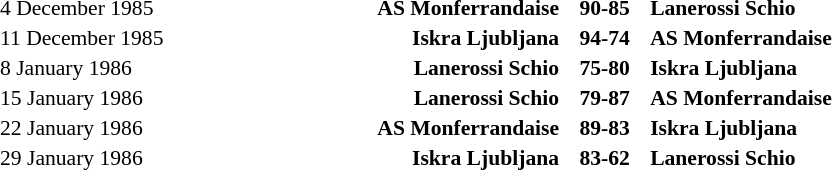<table width=50% cellspacing=1>
<tr>
<th></th>
<th></th>
<th></th>
</tr>
<tr style=font-size:90%>
<td>4 December 1985</td>
<td align=right><strong>AS Monferrandaise</strong></td>
<td align=center><strong>90-85</strong></td>
<td><strong>Lanerossi Schio</strong></td>
</tr>
<tr style=font-size:90%>
<td>11 December 1985</td>
<td align=right><strong>Iskra Ljubljana</strong></td>
<td align=center><strong>94-74</strong></td>
<td><strong>AS Monferrandaise</strong></td>
</tr>
<tr style=font-size:90%>
<td>8 January 1986</td>
<td align=right><strong>Lanerossi Schio</strong></td>
<td align=center><strong>75-80</strong></td>
<td><strong>Iskra Ljubljana</strong></td>
</tr>
<tr style=font-size:90%>
<td>15 January 1986</td>
<td align=right><strong>Lanerossi Schio</strong></td>
<td align=center><strong>79-87</strong></td>
<td><strong>AS Monferrandaise</strong></td>
</tr>
<tr style=font-size:90%>
<td>22 January 1986</td>
<td align=right><strong>AS Monferrandaise</strong></td>
<td align=center><strong>89-83</strong></td>
<td><strong>Iskra Ljubljana</strong></td>
</tr>
<tr style=font-size:90%>
<td>29 January 1986</td>
<td align=right><strong>Iskra Ljubljana</strong></td>
<td align=center><strong>83-62</strong></td>
<td><strong>Lanerossi Schio</strong></td>
</tr>
</table>
